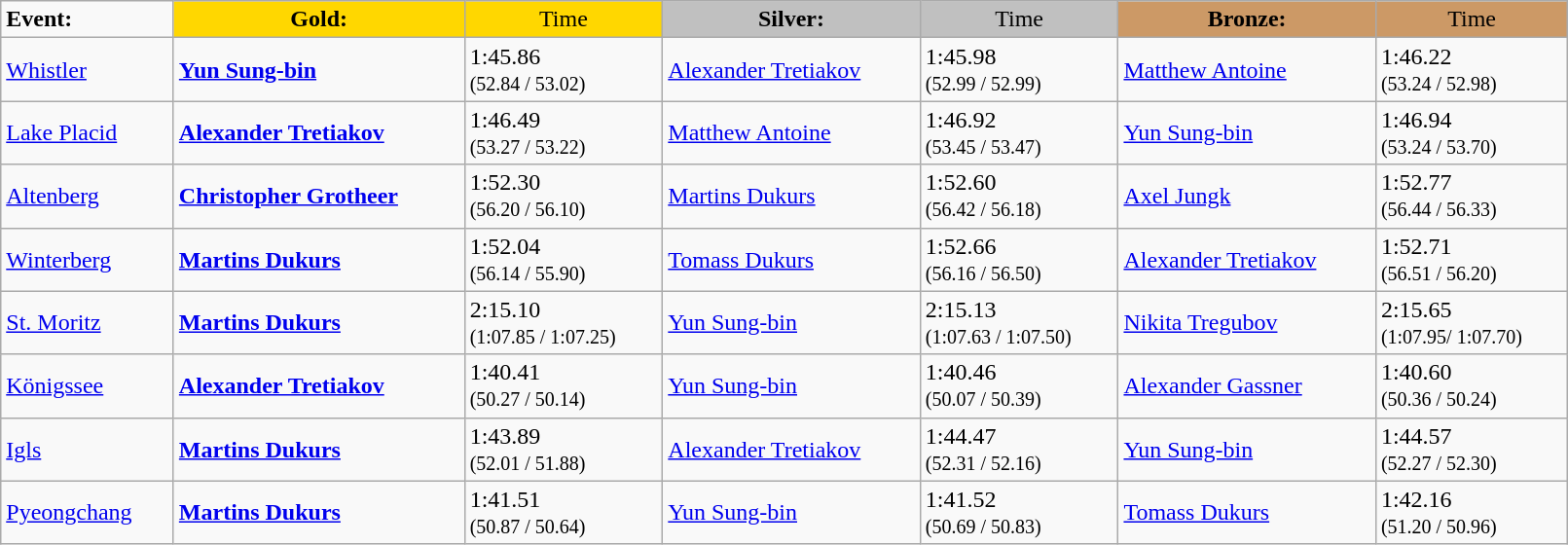<table class="wikitable" style="width:85%;">
<tr>
<td><strong>Event:</strong></td>
<td !  style="text-align:center; background:gold;"><strong>Gold:</strong></td>
<td !  style="text-align:center; background:gold;">Time</td>
<td !  style="text-align:center; background:silver;"><strong>Silver:</strong></td>
<td !  style="text-align:center; background:silver;">Time</td>
<td !  style="text-align:center; background:#c96;"><strong>Bronze:</strong></td>
<td !  style="text-align:center; background:#c96;">Time</td>
</tr>
<tr>
<td> <a href='#'>Whistler</a></td>
<td><strong><a href='#'>Yun Sung-bin</a></strong><br><small></small></td>
<td>1:45.86<br><small>(52.84 / 53.02)</small></td>
<td><a href='#'>Alexander Tretiakov</a><br><small></small></td>
<td>1:45.98<br><small>(52.99 / 52.99)</small></td>
<td><a href='#'>Matthew Antoine</a><br><small></small></td>
<td>1:46.22<br><small>(53.24 / 52.98)</small></td>
</tr>
<tr>
<td> <a href='#'>Lake Placid</a></td>
<td><strong><a href='#'>Alexander Tretiakov</a></strong><br><small></small></td>
<td>1:46.49<br><small>(53.27 / 53.22)</small></td>
<td><a href='#'>Matthew Antoine</a><br><small></small></td>
<td>1:46.92<br><small>(53.45 / 53.47)</small></td>
<td><a href='#'>Yun Sung-bin</a><br><small></small></td>
<td>1:46.94<br><small>(53.24 / 53.70)</small></td>
</tr>
<tr>
<td> <a href='#'>Altenberg</a></td>
<td><strong><a href='#'>Christopher Grotheer</a></strong><br><small></small></td>
<td>1:52.30<br><small>(56.20 / 56.10)</small></td>
<td><a href='#'>Martins Dukurs</a><br><small></small></td>
<td>1:52.60<br><small>(56.42 / 56.18)</small></td>
<td><a href='#'>Axel Jungk</a><br><small></small></td>
<td>1:52.77<br><small>(56.44 / 56.33)</small></td>
</tr>
<tr>
<td> <a href='#'>Winterberg</a></td>
<td><strong><a href='#'>Martins Dukurs</a></strong><br><small></small></td>
<td>1:52.04<br><small>(56.14 / 55.90)</small></td>
<td><a href='#'>Tomass Dukurs</a><br><small></small></td>
<td>1:52.66<br><small>(56.16 / 56.50)</small></td>
<td><a href='#'>Alexander Tretiakov</a><br><small></small></td>
<td>1:52.71<br><small>(56.51 / 56.20)</small></td>
</tr>
<tr>
<td> <a href='#'>St. Moritz</a></td>
<td><strong><a href='#'>Martins Dukurs</a></strong><br><small></small></td>
<td>2:15.10 <br><small>(1:07.85  / 1:07.25)</small></td>
<td><a href='#'>Yun Sung-bin</a><br><small></small></td>
<td>2:15.13 <br><small>(1:07.63  / 1:07.50)</small></td>
<td><a href='#'>Nikita Tregubov</a><br><small></small></td>
<td>2:15.65<br><small>(1:07.95/ 1:07.70)</small></td>
</tr>
<tr>
<td> <a href='#'>Königssee</a></td>
<td><strong><a href='#'>Alexander Tretiakov</a></strong><br><small></small></td>
<td>1:40.41<br><small>(50.27 / 50.14)</small></td>
<td><a href='#'>Yun Sung-bin</a><br><small></small></td>
<td>1:40.46<br><small>(50.07 / 50.39)</small></td>
<td><a href='#'>Alexander Gassner</a><br><small></small></td>
<td>1:40.60<br><small>(50.36 / 50.24)</small></td>
</tr>
<tr>
<td> <a href='#'>Igls</a></td>
<td><strong><a href='#'>Martins Dukurs</a></strong><br><small></small></td>
<td>1:43.89<br><small>(52.01 / 51.88)</small></td>
<td><a href='#'>Alexander Tretiakov</a><br><small></small></td>
<td>1:44.47<br><small>(52.31 / 52.16)</small></td>
<td><a href='#'>Yun Sung-bin</a><br><small></small></td>
<td>1:44.57<br><small>(52.27 / 52.30)</small></td>
</tr>
<tr>
<td> <a href='#'>Pyeongchang</a></td>
<td><strong><a href='#'>Martins Dukurs</a></strong><br><small></small></td>
<td>1:41.51<br><small>(50.87 / 50.64)</small></td>
<td><a href='#'>Yun Sung-bin</a><br><small></small></td>
<td>1:41.52<br><small>(50.69 / 50.83)</small></td>
<td><a href='#'>Tomass Dukurs</a><br><small></small></td>
<td>1:42.16<br><small>(51.20 / 50.96)</small></td>
</tr>
</table>
